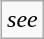<table class="wikitable" align="right" style="margin: 1em; margin-top: 0; font-size:1em">
<tr>
<td><em>see </em></td>
</tr>
</table>
